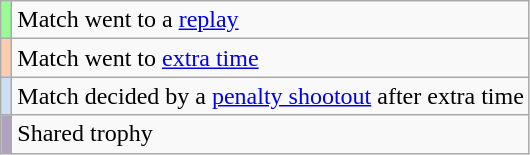<table class="wikitable">
<tr>
<td style="background-color:#98FB98"></td>
<td>Match went to a <a href='#'>replay</a></td>
</tr>
<tr>
<td style="background-color:#FBCEB1"></td>
<td>Match went to <a href='#'>extra time</a></td>
</tr>
<tr>
<td style="background-color:#cedff2"></td>
<td>Match decided by a <a href='#'>penalty shootout</a> after extra time</td>
</tr>
<tr>
<td style="background-color:#afa3bf"></td>
<td>Shared trophy</td>
</tr>
</table>
